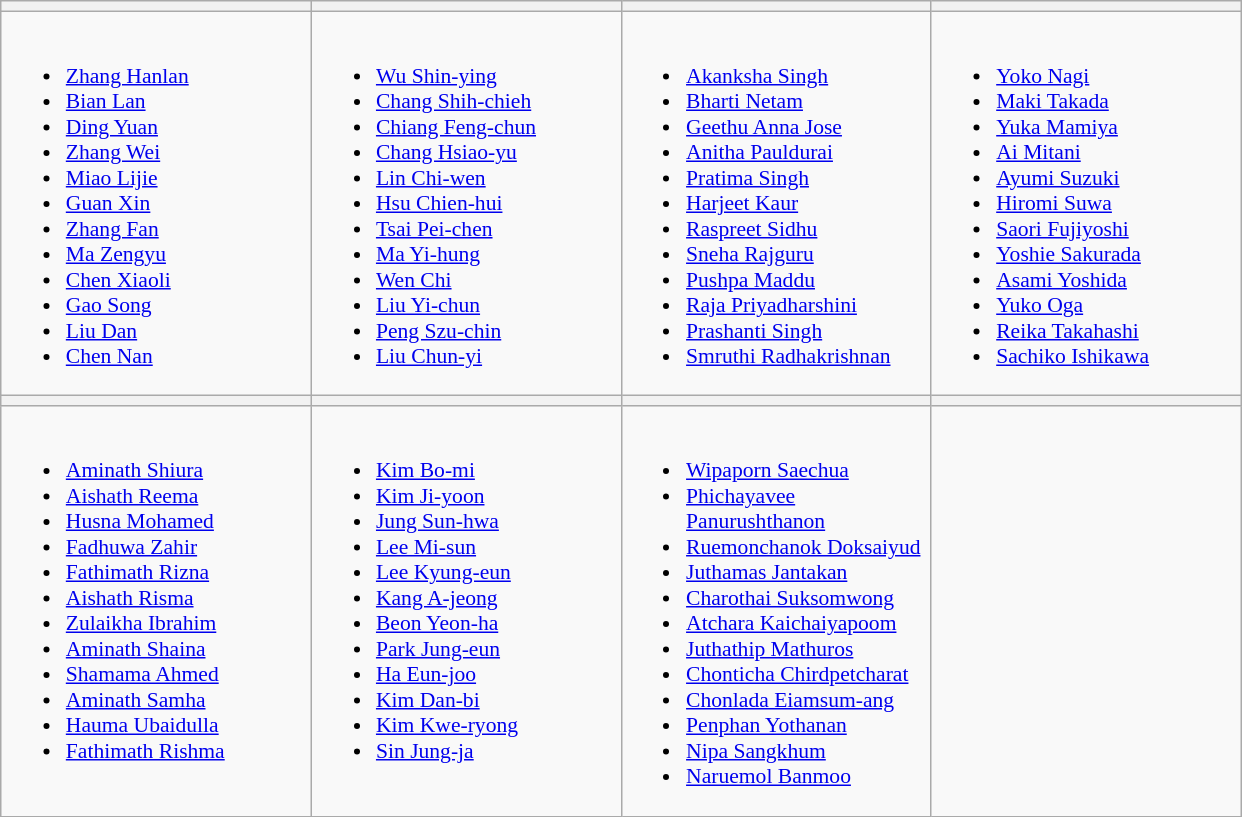<table class="wikitable" style="font-size:90%">
<tr>
<th width=200></th>
<th width=200></th>
<th width=200></th>
<th width=200></th>
</tr>
<tr>
<td valign=top><br><ul><li><a href='#'>Zhang Hanlan</a></li><li><a href='#'>Bian Lan</a></li><li><a href='#'>Ding Yuan</a></li><li><a href='#'>Zhang Wei</a></li><li><a href='#'>Miao Lijie</a></li><li><a href='#'>Guan Xin</a></li><li><a href='#'>Zhang Fan</a></li><li><a href='#'>Ma Zengyu</a></li><li><a href='#'>Chen Xiaoli</a></li><li><a href='#'>Gao Song</a></li><li><a href='#'>Liu Dan</a></li><li><a href='#'>Chen Nan</a></li></ul></td>
<td valign=top><br><ul><li><a href='#'>Wu Shin-ying</a></li><li><a href='#'>Chang Shih-chieh</a></li><li><a href='#'>Chiang Feng-chun</a></li><li><a href='#'>Chang Hsiao-yu</a></li><li><a href='#'>Lin Chi-wen</a></li><li><a href='#'>Hsu Chien-hui</a></li><li><a href='#'>Tsai Pei-chen</a></li><li><a href='#'>Ma Yi-hung</a></li><li><a href='#'>Wen Chi</a></li><li><a href='#'>Liu Yi-chun</a></li><li><a href='#'>Peng Szu-chin</a></li><li><a href='#'>Liu Chun-yi</a></li></ul></td>
<td valign=top><br><ul><li><a href='#'>Akanksha Singh</a></li><li><a href='#'>Bharti Netam</a></li><li><a href='#'>Geethu Anna Jose</a></li><li><a href='#'>Anitha Pauldurai</a></li><li><a href='#'>Pratima Singh</a></li><li><a href='#'>Harjeet Kaur</a></li><li><a href='#'>Raspreet Sidhu</a></li><li><a href='#'>Sneha Rajguru</a></li><li><a href='#'>Pushpa Maddu</a></li><li><a href='#'>Raja Priyadharshini</a></li><li><a href='#'>Prashanti Singh</a></li><li><a href='#'>Smruthi Radhakrishnan</a></li></ul></td>
<td valign=top><br><ul><li><a href='#'>Yoko Nagi</a></li><li><a href='#'>Maki Takada</a></li><li><a href='#'>Yuka Mamiya</a></li><li><a href='#'>Ai Mitani</a></li><li><a href='#'>Ayumi Suzuki</a></li><li><a href='#'>Hiromi Suwa</a></li><li><a href='#'>Saori Fujiyoshi</a></li><li><a href='#'>Yoshie Sakurada</a></li><li><a href='#'>Asami Yoshida</a></li><li><a href='#'>Yuko Oga</a></li><li><a href='#'>Reika Takahashi</a></li><li><a href='#'>Sachiko Ishikawa</a></li></ul></td>
</tr>
<tr>
<th></th>
<th></th>
<th></th>
<th></th>
</tr>
<tr>
<td valign=top><br><ul><li><a href='#'>Aminath Shiura</a></li><li><a href='#'>Aishath Reema</a></li><li><a href='#'>Husna Mohamed</a></li><li><a href='#'>Fadhuwa Zahir</a></li><li><a href='#'>Fathimath Rizna</a></li><li><a href='#'>Aishath Risma</a></li><li><a href='#'>Zulaikha Ibrahim</a></li><li><a href='#'>Aminath Shaina</a></li><li><a href='#'>Shamama Ahmed</a></li><li><a href='#'>Aminath Samha</a></li><li><a href='#'>Hauma Ubaidulla</a></li><li><a href='#'>Fathimath Rishma</a></li></ul></td>
<td valign=top><br><ul><li><a href='#'>Kim Bo-mi</a></li><li><a href='#'>Kim Ji-yoon</a></li><li><a href='#'>Jung Sun-hwa</a></li><li><a href='#'>Lee Mi-sun</a></li><li><a href='#'>Lee Kyung-eun</a></li><li><a href='#'>Kang A-jeong</a></li><li><a href='#'>Beon Yeon-ha</a></li><li><a href='#'>Park Jung-eun</a></li><li><a href='#'>Ha Eun-joo</a></li><li><a href='#'>Kim Dan-bi</a></li><li><a href='#'>Kim Kwe-ryong</a></li><li><a href='#'>Sin Jung-ja</a></li></ul></td>
<td valign=top><br><ul><li><a href='#'>Wipaporn Saechua</a></li><li><a href='#'>Phichayavee Panurushthanon</a></li><li><a href='#'>Ruemonchanok Doksaiyud</a></li><li><a href='#'>Juthamas Jantakan</a></li><li><a href='#'>Charothai Suksomwong</a></li><li><a href='#'>Atchara Kaichaiyapoom</a></li><li><a href='#'>Juthathip Mathuros</a></li><li><a href='#'>Chonticha Chirdpetcharat</a></li><li><a href='#'>Chonlada Eiamsum-ang</a></li><li><a href='#'>Penphan Yothanan</a></li><li><a href='#'>Nipa Sangkhum</a></li><li><a href='#'>Naruemol Banmoo</a></li></ul></td>
<td valign=top></td>
</tr>
</table>
